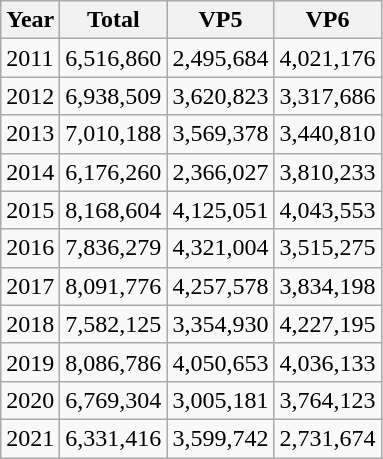<table class="wikitable">
<tr>
<th>Year</th>
<th>Total</th>
<th>VP5</th>
<th>VP6</th>
</tr>
<tr>
<td>2011</td>
<td>6,516,860</td>
<td>2,495,684</td>
<td>4,021,176</td>
</tr>
<tr>
<td>2012</td>
<td>6,938,509</td>
<td>3,620,823</td>
<td>3,317,686</td>
</tr>
<tr>
<td>2013</td>
<td>7,010,188</td>
<td>3,569,378</td>
<td>3,440,810</td>
</tr>
<tr>
<td>2014</td>
<td>6,176,260</td>
<td>2,366,027</td>
<td>3,810,233</td>
</tr>
<tr>
<td>2015</td>
<td>8,168,604</td>
<td>4,125,051</td>
<td>4,043,553</td>
</tr>
<tr>
<td>2016</td>
<td>7,836,279</td>
<td>4,321,004</td>
<td>3,515,275</td>
</tr>
<tr>
<td>2017</td>
<td>8,091,776</td>
<td>4,257,578</td>
<td>3,834,198</td>
</tr>
<tr>
<td>2018</td>
<td>7,582,125</td>
<td>3,354,930</td>
<td>4,227,195</td>
</tr>
<tr>
<td>2019</td>
<td>8,086,786</td>
<td>4,050,653</td>
<td>4,036,133</td>
</tr>
<tr>
<td>2020</td>
<td>6,769,304</td>
<td>3,005,181</td>
<td>3,764,123</td>
</tr>
<tr>
<td>2021</td>
<td>6,331,416</td>
<td>3,599,742</td>
<td>2,731,674</td>
</tr>
</table>
